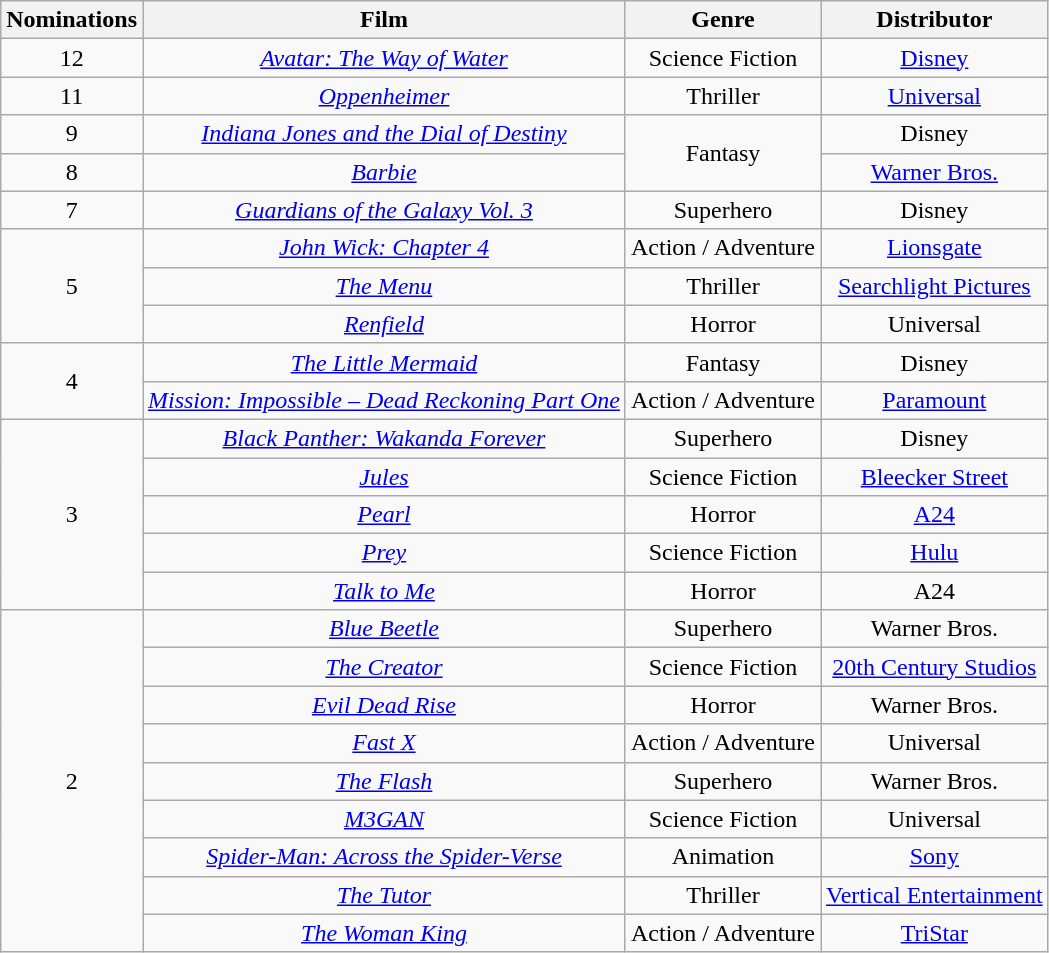<table class="wikitable right" style="text-align:center">
<tr>
<th scope="col" style="text-align:center;">Nominations</th>
<th scope="col" style="text-align:center;">Film</th>
<th scope="col" style="text-align:center;">Genre</th>
<th scope="col" style="text-align:center;">Distributor</th>
</tr>
<tr>
<td scope=row style="text-align:center">12</td>
<td><em><a href='#'>Avatar: The Way of Water</a></em></td>
<td>Science Fiction</td>
<td><a href='#'>Disney</a></td>
</tr>
<tr>
<td scope=row style="text-align:center">11</td>
<td><em><a href='#'>Oppenheimer</a></em></td>
<td>Thriller</td>
<td><a href='#'>Universal</a></td>
</tr>
<tr>
<td scope=row style="text-align:center">9</td>
<td><em><a href='#'>Indiana Jones and the Dial of Destiny</a></em></td>
<td rowspan="2">Fantasy</td>
<td>Disney</td>
</tr>
<tr>
<td scope=row style="text-align:center">8</td>
<td><em><a href='#'>Barbie</a></em></td>
<td><a href='#'>Warner Bros.</a></td>
</tr>
<tr>
<td scope=row style="text-align:center">7</td>
<td><em><a href='#'>Guardians of the Galaxy Vol. 3</a></em></td>
<td>Superhero</td>
<td>Disney</td>
</tr>
<tr>
<td rowspan="3" scope=row style="text-align:center">5</td>
<td><em><a href='#'>John Wick: Chapter 4</a></em></td>
<td>Action / Adventure</td>
<td><a href='#'>Lionsgate</a></td>
</tr>
<tr>
<td><em><a href='#'>The Menu</a></em></td>
<td>Thriller</td>
<td><a href='#'>Searchlight Pictures</a></td>
</tr>
<tr>
<td><em><a href='#'>Renfield</a></em></td>
<td>Horror</td>
<td>Universal</td>
</tr>
<tr>
<td rowspan="2" scope=row style="text-align:center">4</td>
<td><em><a href='#'>The Little Mermaid</a></em></td>
<td>Fantasy</td>
<td>Disney</td>
</tr>
<tr>
<td><em><a href='#'>Mission: Impossible – Dead Reckoning Part One</a></em></td>
<td>Action / Adventure</td>
<td><a href='#'>Paramount</a></td>
</tr>
<tr>
<td rowspan="5" scope=row style="text-align:center">3</td>
<td><em><a href='#'>Black Panther: Wakanda Forever</a></em></td>
<td>Superhero</td>
<td>Disney</td>
</tr>
<tr>
<td><em><a href='#'>Jules</a></em></td>
<td>Science Fiction</td>
<td><a href='#'>Bleecker Street</a></td>
</tr>
<tr>
<td><em><a href='#'>Pearl</a></em></td>
<td>Horror</td>
<td><a href='#'>A24</a></td>
</tr>
<tr>
<td><em><a href='#'>Prey</a></em></td>
<td>Science Fiction</td>
<td><a href='#'>Hulu</a></td>
</tr>
<tr>
<td><em><a href='#'>Talk to Me</a></em></td>
<td>Horror</td>
<td>A24</td>
</tr>
<tr>
<td rowspan="9" scope=row style="text-align:center">2</td>
<td><em><a href='#'>Blue Beetle</a></em></td>
<td>Superhero</td>
<td>Warner Bros.</td>
</tr>
<tr>
<td><em><a href='#'>The Creator</a></em></td>
<td>Science Fiction</td>
<td><a href='#'>20th Century Studios</a></td>
</tr>
<tr>
<td><em><a href='#'>Evil Dead Rise</a></em></td>
<td>Horror</td>
<td>Warner Bros.</td>
</tr>
<tr>
<td><em><a href='#'>Fast X</a></em></td>
<td>Action / Adventure</td>
<td>Universal</td>
</tr>
<tr>
<td><em><a href='#'>The Flash</a></em></td>
<td>Superhero</td>
<td>Warner Bros.</td>
</tr>
<tr>
<td><em><a href='#'>M3GAN</a></em></td>
<td>Science Fiction</td>
<td>Universal</td>
</tr>
<tr>
<td><em><a href='#'>Spider-Man: Across the Spider-Verse</a></em></td>
<td>Animation</td>
<td><a href='#'>Sony</a></td>
</tr>
<tr>
<td><em><a href='#'>The Tutor</a></em></td>
<td>Thriller</td>
<td><a href='#'>Vertical Entertainment</a></td>
</tr>
<tr>
<td><em><a href='#'>The Woman King</a></em></td>
<td>Action / Adventure</td>
<td><a href='#'>TriStar</a></td>
</tr>
</table>
